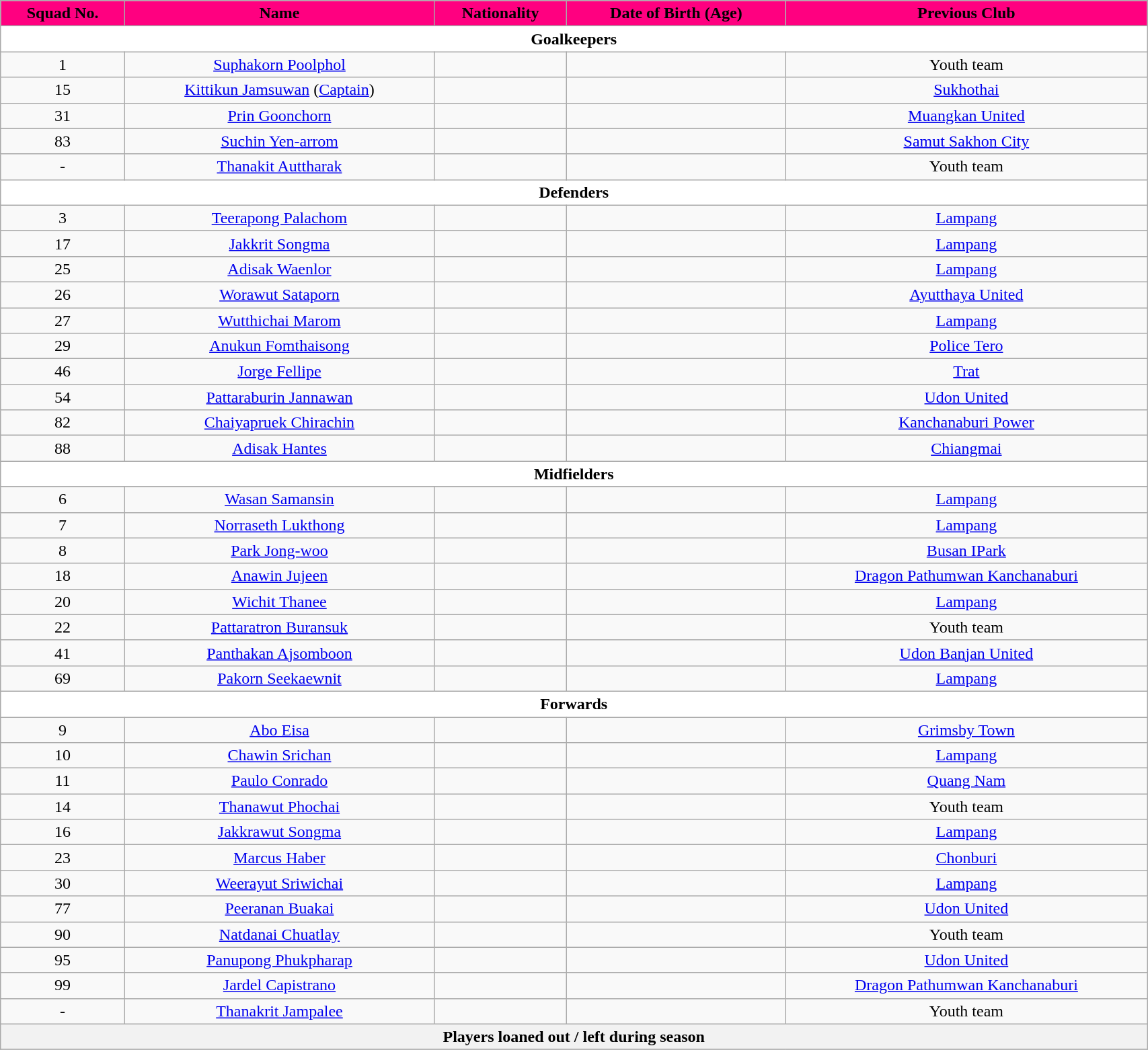<table class="wikitable" style="text-align:center; font-size:100%; width:90%;">
<tr>
<th style="background:#ff0080; color:black; text-align:center;">Squad No.</th>
<th style="background:#ff0080; color:black; text-align:center;">Name</th>
<th style="background:#ff0080; color:black; text-align:center;">Nationality</th>
<th style="background:#ff0080; color:black; text-align:center;">Date of Birth (Age)</th>
<th style="background:#ff0080; color:black; text-align:center;">Previous Club</th>
</tr>
<tr>
<th colspan="8" style="background:white; color:black; text-align:center">Goalkeepers</th>
</tr>
<tr>
<td>1</td>
<td><a href='#'>Suphakorn Poolphol</a></td>
<td></td>
<td></td>
<td>Youth team</td>
</tr>
<tr>
<td>15</td>
<td><a href='#'>Kittikun Jamsuwan</a> (<a href='#'>Captain</a>)</td>
<td></td>
<td></td>
<td> <a href='#'>Sukhothai</a></td>
</tr>
<tr>
<td>31</td>
<td><a href='#'>Prin Goonchorn</a></td>
<td></td>
<td></td>
<td> <a href='#'>Muangkan United</a></td>
</tr>
<tr>
<td>83</td>
<td><a href='#'>Suchin Yen-arrom</a></td>
<td></td>
<td></td>
<td> <a href='#'>Samut Sakhon City</a></td>
</tr>
<tr>
<td>-</td>
<td><a href='#'>Thanakit Auttharak</a></td>
<td></td>
<td></td>
<td>Youth team</td>
</tr>
<tr>
<th colspan="8" style="background:white; color:black; text-align:center">Defenders</th>
</tr>
<tr>
<td>3</td>
<td><a href='#'>Teerapong Palachom</a></td>
<td></td>
<td></td>
<td> <a href='#'>Lampang</a></td>
</tr>
<tr>
<td>17</td>
<td><a href='#'>Jakkrit Songma</a></td>
<td></td>
<td></td>
<td> <a href='#'>Lampang</a></td>
</tr>
<tr>
<td>25</td>
<td><a href='#'>Adisak Waenlor</a></td>
<td></td>
<td></td>
<td> <a href='#'>Lampang</a></td>
</tr>
<tr>
<td>26</td>
<td><a href='#'>Worawut Sataporn</a></td>
<td></td>
<td></td>
<td> <a href='#'>Ayutthaya United</a></td>
</tr>
<tr>
<td>27</td>
<td><a href='#'>Wutthichai Marom</a></td>
<td></td>
<td></td>
<td> <a href='#'>Lampang</a></td>
</tr>
<tr>
<td>29</td>
<td><a href='#'>Anukun Fomthaisong</a></td>
<td></td>
<td></td>
<td> <a href='#'>Police Tero</a></td>
</tr>
<tr>
<td>46</td>
<td><a href='#'>Jorge Fellipe</a></td>
<td></td>
<td></td>
<td> <a href='#'>Trat</a></td>
</tr>
<tr>
<td>54</td>
<td><a href='#'>Pattaraburin Jannawan</a></td>
<td></td>
<td></td>
<td> <a href='#'>Udon United</a></td>
</tr>
<tr>
<td>82</td>
<td><a href='#'>Chaiyapruek Chirachin</a></td>
<td></td>
<td></td>
<td> <a href='#'>Kanchanaburi Power</a></td>
</tr>
<tr>
<td>88</td>
<td><a href='#'>Adisak Hantes</a></td>
<td></td>
<td></td>
<td> <a href='#'>Chiangmai</a></td>
</tr>
<tr>
<th colspan="8" style="background:white; color:black; text-align:center">Midfielders</th>
</tr>
<tr>
<td>6</td>
<td><a href='#'>Wasan Samansin</a></td>
<td></td>
<td></td>
<td> <a href='#'>Lampang</a></td>
</tr>
<tr>
<td>7</td>
<td><a href='#'>Norraseth Lukthong</a></td>
<td></td>
<td></td>
<td> <a href='#'>Lampang</a></td>
</tr>
<tr>
<td>8</td>
<td><a href='#'>Park Jong-woo</a></td>
<td></td>
<td></td>
<td> <a href='#'>Busan IPark</a></td>
</tr>
<tr>
<td>18</td>
<td><a href='#'>Anawin Jujeen</a></td>
<td></td>
<td></td>
<td> <a href='#'>Dragon Pathumwan Kanchanaburi</a></td>
</tr>
<tr>
<td>20</td>
<td><a href='#'>Wichit Thanee</a></td>
<td></td>
<td></td>
<td> <a href='#'>Lampang</a></td>
</tr>
<tr>
<td>22</td>
<td><a href='#'>Pattaratron Buransuk</a></td>
<td></td>
<td></td>
<td>Youth team</td>
</tr>
<tr>
<td>41</td>
<td><a href='#'>Panthakan Ajsomboon</a></td>
<td></td>
<td></td>
<td> <a href='#'>Udon Banjan United</a></td>
</tr>
<tr>
<td>69</td>
<td><a href='#'>Pakorn Seekaewnit</a></td>
<td></td>
<td></td>
<td> <a href='#'>Lampang</a></td>
</tr>
<tr>
<th colspan="8" style="background:white; color:black; text-align:center">Forwards</th>
</tr>
<tr>
<td>9</td>
<td><a href='#'>Abo Eisa</a></td>
<td></td>
<td></td>
<td> <a href='#'>Grimsby Town</a></td>
</tr>
<tr>
<td>10</td>
<td><a href='#'>Chawin Srichan</a></td>
<td></td>
<td></td>
<td> <a href='#'>Lampang</a></td>
</tr>
<tr>
<td>11</td>
<td><a href='#'>Paulo Conrado</a></td>
<td></td>
<td></td>
<td> <a href='#'>Quang Nam</a></td>
</tr>
<tr>
<td>14</td>
<td><a href='#'>Thanawut Phochai</a></td>
<td></td>
<td></td>
<td>Youth team</td>
</tr>
<tr>
<td>16</td>
<td><a href='#'>Jakkrawut Songma</a></td>
<td></td>
<td></td>
<td> <a href='#'>Lampang</a></td>
</tr>
<tr>
<td>23</td>
<td><a href='#'>Marcus Haber</a></td>
<td></td>
<td></td>
<td> <a href='#'>Chonburi</a></td>
</tr>
<tr>
<td>30</td>
<td><a href='#'>Weerayut Sriwichai</a></td>
<td></td>
<td></td>
<td> <a href='#'>Lampang</a></td>
</tr>
<tr>
<td>77</td>
<td><a href='#'>Peeranan Buakai</a></td>
<td></td>
<td></td>
<td> <a href='#'>Udon United</a></td>
</tr>
<tr>
<td>90</td>
<td><a href='#'>Natdanai Chuatlay</a></td>
<td></td>
<td></td>
<td>Youth team</td>
</tr>
<tr>
<td>95</td>
<td><a href='#'>Panupong Phukpharap</a></td>
<td></td>
<td></td>
<td> <a href='#'>Udon United</a></td>
</tr>
<tr>
<td>99</td>
<td><a href='#'>Jardel Capistrano</a></td>
<td></td>
<td></td>
<td> <a href='#'>Dragon Pathumwan Kanchanaburi</a></td>
</tr>
<tr>
<td>-</td>
<td><a href='#'>Thanakrit Jampalee</a></td>
<td></td>
<td></td>
<td>Youth team</td>
</tr>
<tr>
<th colspan="8" style="background:ff0080; color:black; text-align:center">Players loaned out / left during season</th>
</tr>
<tr>
</tr>
</table>
